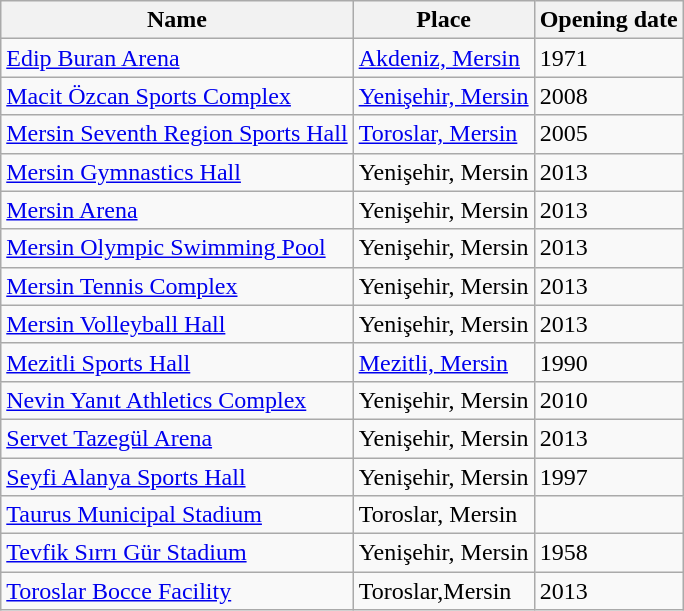<table class="wikitable">
<tr>
<th>Name</th>
<th>Place</th>
<th>Opening date</th>
</tr>
<tr>
<td><a href='#'>Edip Buran Arena</a></td>
<td><a href='#'>Akdeniz, Mersin</a></td>
<td>1971</td>
</tr>
<tr>
<td><a href='#'>Macit Özcan Sports Complex</a></td>
<td><a href='#'>Yenişehir, Mersin</a></td>
<td>2008</td>
</tr>
<tr>
<td><a href='#'>Mersin Seventh Region Sports Hall</a></td>
<td><a href='#'>Toroslar, Mersin</a></td>
<td>2005</td>
</tr>
<tr>
<td><a href='#'>Mersin Gymnastics Hall</a></td>
<td>Yenişehir, Mersin</td>
<td>2013</td>
</tr>
<tr>
<td><a href='#'>Mersin Arena</a></td>
<td>Yenişehir, Mersin</td>
<td>2013</td>
</tr>
<tr>
<td><a href='#'>Mersin Olympic Swimming Pool</a></td>
<td>Yenişehir, Mersin</td>
<td>2013</td>
</tr>
<tr>
<td><a href='#'>Mersin Tennis Complex</a></td>
<td>Yenişehir, Mersin</td>
<td>2013</td>
</tr>
<tr>
<td><a href='#'>Mersin Volleyball Hall</a></td>
<td>Yenişehir, Mersin</td>
<td>2013</td>
</tr>
<tr>
<td><a href='#'>Mezitli Sports Hall</a></td>
<td><a href='#'>Mezitli, Mersin</a></td>
<td>1990</td>
</tr>
<tr>
<td><a href='#'>Nevin Yanıt Athletics Complex</a></td>
<td>Yenişehir, Mersin</td>
<td>2010</td>
</tr>
<tr>
<td><a href='#'>Servet Tazegül Arena</a></td>
<td>Yenişehir, Mersin</td>
<td>2013</td>
</tr>
<tr>
<td><a href='#'>Seyfi Alanya Sports Hall</a></td>
<td>Yenişehir, Mersin</td>
<td>1997</td>
</tr>
<tr>
<td><a href='#'>Taurus Municipal Stadium</a></td>
<td>Toroslar, Mersin</td>
<td></td>
</tr>
<tr>
<td><a href='#'>Tevfik Sırrı Gür Stadium</a></td>
<td>Yenişehir, Mersin</td>
<td>1958</td>
</tr>
<tr>
<td><a href='#'>Toroslar Bocce Facility</a></td>
<td>Toroslar,Mersin</td>
<td>2013</td>
</tr>
</table>
